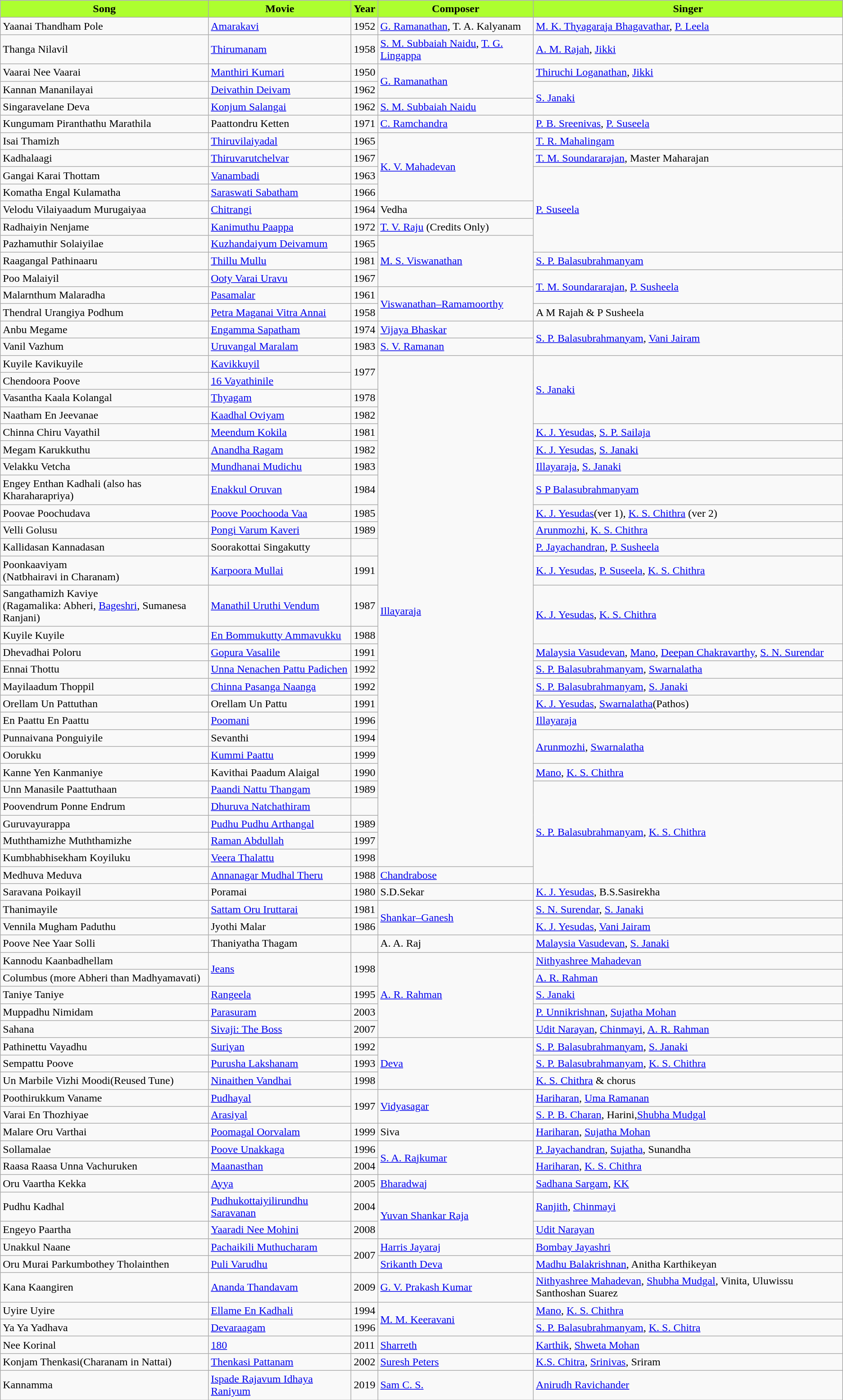<table class="wikitable">
<tr>
<th style="background:#ADFF2F">Song</th>
<th style="background:#ADFF2F">Movie</th>
<th style="background:#ADFF2F">Year</th>
<th style="background:#ADFF2F">Composer</th>
<th style="background:#ADFF2F">Singer</th>
</tr>
<tr>
<td>Yaanai Thandham Pole</td>
<td><a href='#'>Amarakavi</a></td>
<td>1952</td>
<td><a href='#'>G. Ramanathan</a>, T. A. Kalyanam</td>
<td><a href='#'>M. K. Thyagaraja Bhagavathar</a>, <a href='#'>P. Leela</a></td>
</tr>
<tr>
<td>Thanga Nilavil</td>
<td><a href='#'>Thirumanam</a></td>
<td>1958</td>
<td><a href='#'>S. M. Subbaiah Naidu</a>, <a href='#'>T. G. Lingappa</a></td>
<td><a href='#'>A. M. Rajah</a>, <a href='#'>Jikki</a></td>
</tr>
<tr>
<td>Vaarai Nee Vaarai</td>
<td><a href='#'>Manthiri Kumari</a></td>
<td>1950</td>
<td rowspan="2"><a href='#'>G. Ramanathan</a></td>
<td><a href='#'>Thiruchi Loganathan</a>, <a href='#'>Jikki</a></td>
</tr>
<tr>
<td>Kannan Mananilayai</td>
<td><a href='#'>Deivathin Deivam</a></td>
<td>1962</td>
<td rowspan="2"><a href='#'>S. Janaki</a></td>
</tr>
<tr>
<td>Singaravelane Deva</td>
<td><a href='#'>Konjum Salangai</a></td>
<td>1962</td>
<td><a href='#'>S. M. Subbaiah Naidu</a></td>
</tr>
<tr>
<td>Kungumam Piranthathu Marathila</td>
<td>Paattondru Ketten</td>
<td>1971</td>
<td><a href='#'>C. Ramchandra</a></td>
<td><a href='#'>P. B. Sreenivas</a>, <a href='#'>P. Suseela</a></td>
</tr>
<tr>
<td>Isai Thamizh</td>
<td><a href='#'>Thiruvilaiyadal</a></td>
<td>1965</td>
<td rowspan="4"><a href='#'>K. V. Mahadevan</a></td>
<td><a href='#'>T. R. Mahalingam</a></td>
</tr>
<tr>
<td>Kadhalaagi</td>
<td><a href='#'>Thiruvarutchelvar</a></td>
<td>1967</td>
<td><a href='#'>T. M. Soundararajan</a>, Master Maharajan</td>
</tr>
<tr>
<td>Gangai Karai Thottam</td>
<td><a href='#'>Vanambadi</a></td>
<td>1963</td>
<td rowspan="5"><a href='#'>P. Suseela</a></td>
</tr>
<tr>
<td>Komatha Engal Kulamatha</td>
<td><a href='#'>Saraswati Sabatham</a></td>
<td>1966</td>
</tr>
<tr>
<td>Velodu Vilaiyaadum Murugaiyaa</td>
<td><a href='#'>Chitrangi</a></td>
<td>1964</td>
<td>Vedha</td>
</tr>
<tr>
<td>Radhaiyin Nenjame</td>
<td><a href='#'>Kanimuthu Paappa</a></td>
<td>1972</td>
<td><a href='#'>T. V. Raju</a> (Credits Only)</td>
</tr>
<tr>
<td>Pazhamuthir Solaiyilae</td>
<td><a href='#'>Kuzhandaiyum Deivamum</a></td>
<td>1965</td>
<td rowspan="3"><a href='#'>M. S. Viswanathan</a></td>
</tr>
<tr>
<td>Raagangal Pathinaaru</td>
<td><a href='#'>Thillu Mullu</a></td>
<td>1981</td>
<td><a href='#'>S. P. Balasubrahmanyam</a></td>
</tr>
<tr>
<td>Poo Malaiyil</td>
<td><a href='#'>Ooty Varai Uravu</a></td>
<td>1967</td>
<td rowspan="2"><a href='#'>T. M. Soundararajan</a>, <a href='#'>P. Susheela</a></td>
</tr>
<tr>
<td>Malarnthum Malaradha</td>
<td><a href='#'>Pasamalar</a></td>
<td>1961</td>
<td rowspan=2><a href='#'>Viswanathan–Ramamoorthy</a></td>
</tr>
<tr>
<td>Thendral Urangiya Podhum</td>
<td><a href='#'>Petra Maganai Vitra Annai</a></td>
<td>1958</td>
<td>A M Rajah & P Susheela</td>
</tr>
<tr>
<td>Anbu Megame</td>
<td><a href='#'>Engamma Sapatham</a></td>
<td>1974</td>
<td><a href='#'>Vijaya Bhaskar</a></td>
<td rowspan=2><a href='#'>S. P. Balasubrahmanyam</a>, <a href='#'>Vani Jairam</a></td>
</tr>
<tr>
<td>Vanil Vazhum</td>
<td><a href='#'>Uruvangal Maralam</a></td>
<td>1983</td>
<td><a href='#'>S. V. Ramanan</a></td>
</tr>
<tr>
<td>Kuyile Kavikuyile</td>
<td><a href='#'>Kavikkuyil</a></td>
<td rowspan=2>1977</td>
<td rowspan="27"><a href='#'>Illayaraja</a></td>
<td rowspan="4"><a href='#'>S. Janaki</a></td>
</tr>
<tr>
<td>Chendoora Poove</td>
<td><a href='#'>16 Vayathinile</a></td>
</tr>
<tr>
<td>Vasantha Kaala Kolangal</td>
<td><a href='#'>Thyagam</a></td>
<td>1978</td>
</tr>
<tr>
<td>Naatham En Jeevanae</td>
<td><a href='#'>Kaadhal Oviyam</a></td>
<td>1982</td>
</tr>
<tr>
<td>Chinna Chiru Vayathil</td>
<td><a href='#'>Meendum Kokila</a></td>
<td>1981</td>
<td><a href='#'>K. J. Yesudas</a>, <a href='#'>S. P. Sailaja</a></td>
</tr>
<tr>
<td>Megam Karukkuthu</td>
<td><a href='#'>Anandha Ragam</a></td>
<td>1982</td>
<td><a href='#'>K. J. Yesudas</a>, <a href='#'>S. Janaki</a></td>
</tr>
<tr>
<td>Velakku Vetcha</td>
<td><a href='#'>Mundhanai Mudichu</a></td>
<td>1983</td>
<td><a href='#'>Illayaraja</a>, <a href='#'>S. Janaki</a></td>
</tr>
<tr>
<td>Engey Enthan Kadhali (also has Kharaharapriya)</td>
<td><a href='#'>Enakkul Oruvan</a></td>
<td>1984</td>
<td><a href='#'>S P Balasubrahmanyam</a></td>
</tr>
<tr>
<td>Poovae Poochudava</td>
<td><a href='#'>Poove Poochooda Vaa</a></td>
<td>1985</td>
<td><a href='#'>K. J. Yesudas</a>(ver 1), <a href='#'>K. S. Chithra</a> (ver 2)</td>
</tr>
<tr>
<td>Velli Golusu</td>
<td><a href='#'>Pongi Varum Kaveri</a></td>
<td>1989</td>
<td><a href='#'>Arunmozhi</a>, <a href='#'>K. S. Chithra</a></td>
</tr>
<tr>
<td>Kallidasan Kannadasan</td>
<td>Soorakottai Singakutty</td>
<td></td>
<td><a href='#'>P. Jayachandran</a>, <a href='#'>P. Susheela</a></td>
</tr>
<tr>
<td>Poonkaaviyam<br>(Natbhairavi in Charanam)</td>
<td><a href='#'>Karpoora Mullai</a></td>
<td>1991</td>
<td><a href='#'>K. J. Yesudas</a>, <a href='#'>P. Suseela</a>, <a href='#'>K. S. Chithra</a></td>
</tr>
<tr>
<td>Sangathamizh Kaviye<br>(Ragamalika: Abheri, <a href='#'>Bageshri</a>, Sumanesa Ranjani)</td>
<td><a href='#'>Manathil Uruthi Vendum</a></td>
<td>1987</td>
<td rowspan=2><a href='#'>K. J. Yesudas</a>, <a href='#'>K. S. Chithra</a></td>
</tr>
<tr>
<td>Kuyile Kuyile</td>
<td><a href='#'>En Bommukutty Ammavukku</a></td>
<td>1988</td>
</tr>
<tr>
<td>Dhevadhai Poloru</td>
<td><a href='#'>Gopura Vasalile</a></td>
<td>1991</td>
<td><a href='#'>Malaysia Vasudevan</a>, <a href='#'>Mano</a>, <a href='#'>Deepan Chakravarthy</a>, <a href='#'>S. N. Surendar</a></td>
</tr>
<tr>
<td>Ennai Thottu</td>
<td><a href='#'>Unna Nenachen Pattu Padichen</a></td>
<td>1992</td>
<td><a href='#'>S. P. Balasubrahmanyam</a>, <a href='#'>Swarnalatha</a></td>
</tr>
<tr>
<td>Mayilaadum Thoppil</td>
<td><a href='#'>Chinna Pasanga Naanga</a></td>
<td>1992</td>
<td><a href='#'>S. P. Balasubrahmanyam</a>, <a href='#'>S. Janaki</a></td>
</tr>
<tr>
<td>Orellam Un Pattuthan</td>
<td>Orellam Un Pattu</td>
<td>1991</td>
<td><a href='#'>K. J. Yesudas</a>, <a href='#'>Swarnalatha</a>(Pathos)</td>
</tr>
<tr>
<td>En Paattu En Paattu</td>
<td><a href='#'>Poomani</a></td>
<td>1996</td>
<td><a href='#'>Illayaraja</a></td>
</tr>
<tr>
<td>Punnaivana Ponguiyile</td>
<td>Sevanthi</td>
<td>1994</td>
<td rowspan=2><a href='#'>Arunmozhi</a>, <a href='#'>Swarnalatha</a></td>
</tr>
<tr>
<td>Oorukku</td>
<td><a href='#'>Kummi Paattu</a></td>
<td>1999</td>
</tr>
<tr>
<td>Kanne Yen Kanmaniye</td>
<td>Kavithai Paadum Alaigal</td>
<td>1990</td>
<td><a href='#'>Mano</a>, <a href='#'>K. S. Chithra</a></td>
</tr>
<tr>
<td>Unn Manasile Paattuthaan</td>
<td><a href='#'>Paandi Nattu Thangam</a></td>
<td>1989</td>
<td rowspan="6"><a href='#'>S. P. Balasubrahmanyam</a>, <a href='#'>K. S. Chithra</a></td>
</tr>
<tr>
<td>Poovendrum Ponne Endrum</td>
<td><a href='#'>Dhuruva Natchathiram</a></td>
<td></td>
</tr>
<tr>
<td>Guruvayurappa</td>
<td><a href='#'>Pudhu Pudhu Arthangal</a></td>
<td>1989</td>
</tr>
<tr>
<td>Muththamizhe Muththamizhe</td>
<td><a href='#'>Raman Abdullah</a></td>
<td>1997</td>
</tr>
<tr>
<td>Kumbhabhisekham Koyiluku</td>
<td><a href='#'>Veera Thalattu</a></td>
<td>1998</td>
</tr>
<tr>
<td>Medhuva Meduva</td>
<td><a href='#'>Annanagar Mudhal Theru</a></td>
<td>1988</td>
<td><a href='#'>Chandrabose</a></td>
</tr>
<tr>
<td>Saravana Poikayil</td>
<td>Poramai</td>
<td>1980</td>
<td>S.D.Sekar</td>
<td><a href='#'>K. J. Yesudas</a>, B.S.Sasirekha</td>
</tr>
<tr>
<td>Thanimayile</td>
<td><a href='#'>Sattam Oru Iruttarai</a></td>
<td>1981</td>
<td rowspan=2><a href='#'>Shankar–Ganesh</a></td>
<td><a href='#'>S. N. Surendar</a>, <a href='#'>S. Janaki</a></td>
</tr>
<tr>
<td>Vennila Mugham Paduthu</td>
<td>Jyothi Malar</td>
<td>1986</td>
<td><a href='#'>K. J. Yesudas</a>, <a href='#'>Vani Jairam</a></td>
</tr>
<tr>
<td>Poove Nee Yaar Solli</td>
<td>Thaniyatha Thagam</td>
<td></td>
<td>A. A. Raj</td>
<td><a href='#'>Malaysia Vasudevan</a>, <a href='#'>S. Janaki</a></td>
</tr>
<tr>
<td>Kannodu Kaanbadhellam</td>
<td rowspan=2><a href='#'>Jeans</a></td>
<td rowspan=2>1998</td>
<td rowspan="5"><a href='#'>A. R. Rahman</a></td>
<td><a href='#'>Nithyashree Mahadevan</a></td>
</tr>
<tr>
<td>Columbus (more Abheri than Madhyamavati)</td>
<td><a href='#'>A. R. Rahman</a></td>
</tr>
<tr>
<td>Taniye Taniye</td>
<td><a href='#'>Rangeela</a></td>
<td>1995</td>
<td><a href='#'>S. Janaki</a></td>
</tr>
<tr>
<td>Muppadhu Nimidam</td>
<td><a href='#'>Parasuram</a></td>
<td>2003</td>
<td><a href='#'>P. Unnikrishnan</a>, <a href='#'>Sujatha Mohan</a></td>
</tr>
<tr>
<td>Sahana</td>
<td><a href='#'>Sivaji: The Boss</a></td>
<td>2007</td>
<td><a href='#'>Udit Narayan</a>, <a href='#'>Chinmayi</a>, <a href='#'>A. R. Rahman</a></td>
</tr>
<tr>
<td>Pathinettu Vayadhu</td>
<td><a href='#'>Suriyan</a></td>
<td>1992</td>
<td rowspan="3"><a href='#'>Deva</a></td>
<td><a href='#'>S. P. Balasubrahmanyam</a>, <a href='#'>S. Janaki</a></td>
</tr>
<tr>
<td>Sempattu Poove</td>
<td><a href='#'>Purusha Lakshanam</a></td>
<td>1993</td>
<td><a href='#'>S. P. Balasubrahmanyam</a>, <a href='#'>K. S. Chithra</a></td>
</tr>
<tr>
<td>Un Marbile Vizhi Moodi(Reused Tune)</td>
<td><a href='#'>Ninaithen Vandhai</a></td>
<td>1998</td>
<td><a href='#'>K. S. Chithra</a> & chorus</td>
</tr>
<tr>
<td>Poothirukkum Vaname</td>
<td><a href='#'>Pudhayal</a></td>
<td rowspan=2>1997</td>
<td rowspan=2><a href='#'>Vidyasagar</a></td>
<td><a href='#'>Hariharan</a>, <a href='#'>Uma Ramanan</a></td>
</tr>
<tr>
<td>Varai En Thozhiyae</td>
<td><a href='#'>Arasiyal</a></td>
<td><a href='#'>S. P. B. Charan</a>, Harini,<a href='#'>Shubha Mudgal</a></td>
</tr>
<tr>
<td>Malare Oru Varthai</td>
<td><a href='#'>Poomagal Oorvalam</a></td>
<td>1999</td>
<td>Siva</td>
<td><a href='#'>Hariharan</a>, <a href='#'>Sujatha Mohan</a></td>
</tr>
<tr>
<td>Sollamalae</td>
<td><a href='#'>Poove Unakkaga</a></td>
<td>1996</td>
<td rowspan=2><a href='#'>S. A. Rajkumar</a></td>
<td><a href='#'>P. Jayachandran</a>, <a href='#'>Sujatha</a>, Sunandha</td>
</tr>
<tr>
<td>Raasa Raasa Unna Vachuruken</td>
<td><a href='#'>Maanasthan</a></td>
<td>2004</td>
<td><a href='#'>Hariharan</a>, <a href='#'>K. S. Chithra</a></td>
</tr>
<tr>
<td>Oru Vaartha Kekka</td>
<td><a href='#'>Ayya</a></td>
<td>2005</td>
<td><a href='#'>Bharadwaj</a></td>
<td><a href='#'>Sadhana Sargam</a>, <a href='#'>KK</a></td>
</tr>
<tr>
<td>Pudhu Kadhal</td>
<td><a href='#'>Pudhukottaiyilirundhu Saravanan</a></td>
<td>2004</td>
<td rowspan=2><a href='#'>Yuvan Shankar Raja</a></td>
<td><a href='#'>Ranjith</a>, <a href='#'>Chinmayi</a></td>
</tr>
<tr>
<td>Engeyo Paartha</td>
<td><a href='#'>Yaaradi Nee Mohini</a></td>
<td>2008</td>
<td><a href='#'>Udit Narayan</a></td>
</tr>
<tr>
<td>Unakkul Naane</td>
<td><a href='#'>Pachaikili Muthucharam</a></td>
<td rowspan=2>2007</td>
<td><a href='#'>Harris Jayaraj</a></td>
<td><a href='#'>Bombay Jayashri</a></td>
</tr>
<tr>
<td>Oru Murai Parkumbothey Tholainthen</td>
<td><a href='#'>Puli Varudhu</a></td>
<td><a href='#'>Srikanth Deva</a></td>
<td><a href='#'>Madhu Balakrishnan</a>, Anitha Karthikeyan</td>
</tr>
<tr>
<td>Kana Kaangiren</td>
<td><a href='#'>Ananda Thandavam</a></td>
<td>2009</td>
<td><a href='#'>G. V. Prakash Kumar</a></td>
<td><a href='#'>Nithyashree Mahadevan</a>, <a href='#'>Shubha Mudgal</a>, Vinita, Uluwissu Santhoshan Suarez</td>
</tr>
<tr>
<td>Uyire Uyire</td>
<td><a href='#'>Ellame En Kadhali</a></td>
<td>1994</td>
<td rowspan=2><a href='#'>M. M. Keeravani</a></td>
<td><a href='#'>Mano</a>, <a href='#'>K. S. Chithra</a></td>
</tr>
<tr>
<td>Ya Ya Yadhava</td>
<td><a href='#'>Devaraagam</a></td>
<td>1996</td>
<td><a href='#'>S. P. Balasubrahmanyam</a>, <a href='#'>K. S. Chitra</a></td>
</tr>
<tr>
<td>Nee Korinal</td>
<td><a href='#'>180</a></td>
<td>2011</td>
<td><a href='#'>Sharreth</a></td>
<td><a href='#'>Karthik</a>, <a href='#'>Shweta Mohan</a></td>
</tr>
<tr>
<td>Konjam Thenkasi(Charanam in Nattai)</td>
<td><a href='#'>Thenkasi Pattanam</a></td>
<td>2002</td>
<td><a href='#'>Suresh Peters</a></td>
<td><a href='#'>K.S. Chitra</a>, <a href='#'>Srinivas</a>, Sriram</td>
</tr>
<tr>
<td>Kannamma</td>
<td><a href='#'>Ispade Rajavum Idhaya Raniyum</a></td>
<td>2019</td>
<td><a href='#'>Sam C. S.</a></td>
<td><a href='#'>Anirudh Ravichander</a></td>
</tr>
</table>
